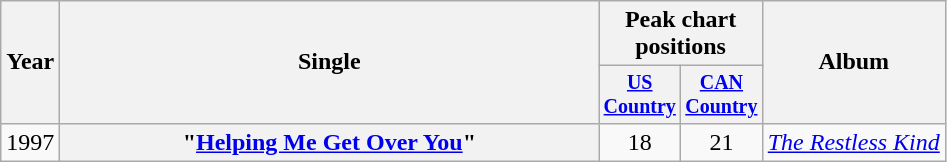<table class="wikitable plainrowheaders" style="text-align:center;">
<tr>
<th rowspan="2">Year</th>
<th rowspan="2" style="width:22em;">Single</th>
<th colspan="2">Peak chart<br>positions</th>
<th rowspan="2">Album</th>
</tr>
<tr style="font-size:smaller;">
<th width="45"><a href='#'>US Country</a><br></th>
<th width="45"><a href='#'>CAN Country</a><br></th>
</tr>
<tr>
<td>1997</td>
<th scope="row">"<a href='#'>Helping Me Get Over You</a>"<br></th>
<td>18</td>
<td>21</td>
<td><em><a href='#'>The Restless Kind</a></em></td>
</tr>
</table>
